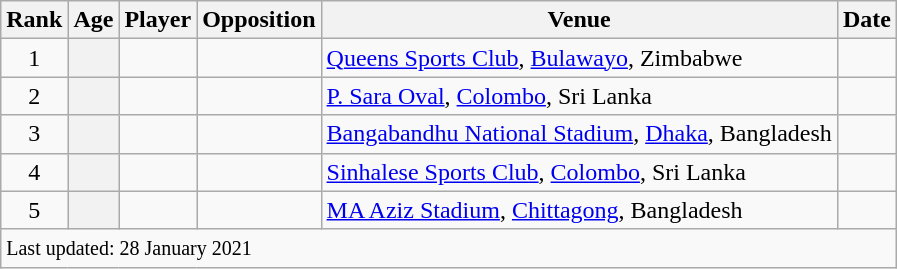<table class="wikitable plainrowheaders sortable">
<tr>
<th scope=col>Rank</th>
<th scope=col>Age</th>
<th scope=col>Player</th>
<th scope=col>Opposition</th>
<th scope=col>Venue</th>
<th scope=col>Date</th>
</tr>
<tr>
<td align=center>1</td>
<th scope=row style=text-align:center;></th>
<td></td>
<td></td>
<td><a href='#'>Queens Sports Club</a>, <a href='#'>Bulawayo</a>, Zimbabwe</td>
<td></td>
</tr>
<tr>
<td align=center>2</td>
<th scope=row style=text-align:center;></th>
<td></td>
<td></td>
<td><a href='#'>P. Sara Oval</a>, <a href='#'>Colombo</a>, Sri Lanka</td>
<td></td>
</tr>
<tr>
<td align=center>3</td>
<th scope=row style=text-align:center;></th>
<td></td>
<td></td>
<td><a href='#'>Bangabandhu National Stadium</a>, <a href='#'>Dhaka</a>, Bangladesh</td>
<td></td>
</tr>
<tr>
<td align=center>4</td>
<th scope=row style=text-align:center;></th>
<td></td>
<td></td>
<td><a href='#'>Sinhalese Sports Club</a>, <a href='#'>Colombo</a>, Sri Lanka</td>
<td></td>
</tr>
<tr>
<td align=center>5</td>
<th scope=row style=text-align:center;></th>
<td></td>
<td></td>
<td><a href='#'>MA Aziz Stadium</a>, <a href='#'>Chittagong</a>, Bangladesh</td>
<td></td>
</tr>
<tr class=sortbottom>
<td colspan=7><small>Last updated: 28 January 2021</small></td>
</tr>
</table>
